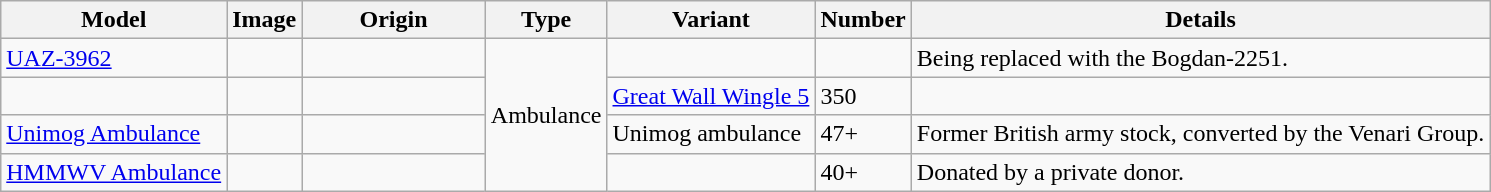<table class="wikitable sortable">
<tr>
<th>Model</th>
<th>Image</th>
<th style="width:115px;">Origin</th>
<th>Type</th>
<th>Variant</th>
<th>Number</th>
<th>Details</th>
</tr>
<tr>
<td><a href='#'>UAZ-3962</a></td>
<td></td>
<td></td>
<td rowspan="4">Ambulance</td>
<td></td>
<td></td>
<td>Being replaced with the Bogdan-2251.</td>
</tr>
<tr>
<td></td>
<td></td>
<td><br></td>
<td><a href='#'>Great Wall Wingle 5</a></td>
<td>350</td>
<td></td>
</tr>
<tr>
<td><a href='#'>Unimog Ambulance</a></td>
<td></td>
<td><br></td>
<td>Unimog ambulance</td>
<td>47+</td>
<td>Former British army stock, converted by the Venari Group.</td>
</tr>
<tr>
<td><a href='#'>HMMWV Ambulance</a></td>
<td></td>
<td></td>
<td></td>
<td>40+</td>
<td>Donated by a private donor.</td>
</tr>
</table>
